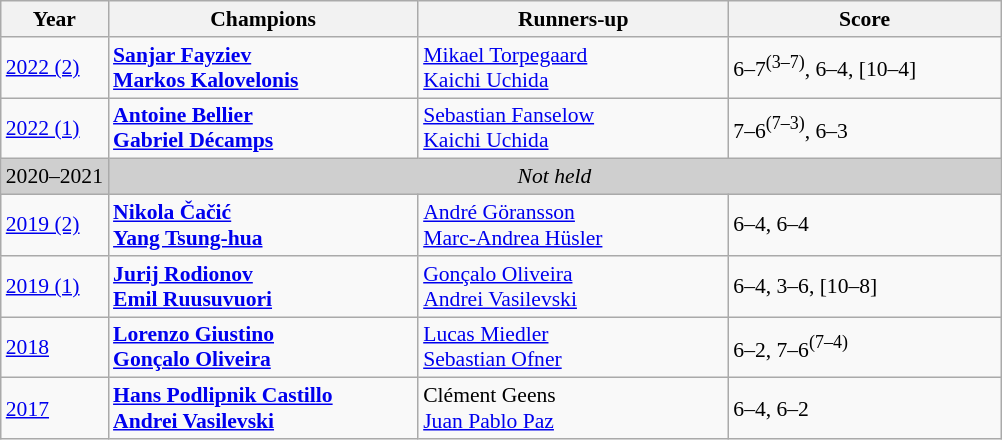<table class="wikitable" style="font-size:90%">
<tr>
<th>Year</th>
<th width="200">Champions</th>
<th width="200">Runners-up</th>
<th width="175">Score</th>
</tr>
<tr>
<td><a href='#'>2022 (2)</a></td>
<td> <strong><a href='#'>Sanjar Fayziev</a></strong><br> <strong><a href='#'>Markos Kalovelonis</a></strong></td>
<td> <a href='#'>Mikael Torpegaard</a><br> <a href='#'>Kaichi Uchida</a></td>
<td>6–7<sup>(3–7)</sup>, 6–4, [10–4]</td>
</tr>
<tr>
<td><a href='#'>2022 (1)</a></td>
<td> <strong><a href='#'>Antoine Bellier</a></strong><br> <strong><a href='#'>Gabriel Décamps</a></strong></td>
<td> <a href='#'>Sebastian Fanselow</a><br> <a href='#'>Kaichi Uchida</a></td>
<td>7–6<sup>(7–3)</sup>, 6–3</td>
</tr>
<tr>
<td style="background:#cfcfcf">2020–2021</td>
<td colspan=3 align=center style="background:#cfcfcf"><em>Not held</em></td>
</tr>
<tr>
<td><a href='#'>2019 (2)</a></td>
<td> <strong><a href='#'>Nikola Čačić</a></strong><br> <strong><a href='#'>Yang Tsung-hua</a></strong></td>
<td> <a href='#'>André Göransson</a><br> <a href='#'>Marc-Andrea Hüsler</a></td>
<td>6–4, 6–4</td>
</tr>
<tr>
<td><a href='#'>2019 (1)</a></td>
<td> <strong><a href='#'>Jurij Rodionov</a></strong><br> <strong><a href='#'>Emil Ruusuvuori</a></strong></td>
<td> <a href='#'>Gonçalo Oliveira</a><br> <a href='#'>Andrei Vasilevski</a></td>
<td>6–4, 3–6, [10–8]</td>
</tr>
<tr>
<td><a href='#'>2018</a></td>
<td> <strong><a href='#'>Lorenzo Giustino</a></strong><br> <strong><a href='#'>Gonçalo Oliveira</a></strong></td>
<td> <a href='#'>Lucas Miedler</a><br> <a href='#'>Sebastian Ofner</a></td>
<td>6–2, 7–6<sup>(7–4)</sup></td>
</tr>
<tr>
<td><a href='#'>2017</a></td>
<td> <strong><a href='#'>Hans Podlipnik Castillo</a></strong><br> <strong><a href='#'>Andrei Vasilevski</a></strong></td>
<td> Clément Geens<br> <a href='#'>Juan Pablo Paz</a></td>
<td>6–4, 6–2</td>
</tr>
</table>
